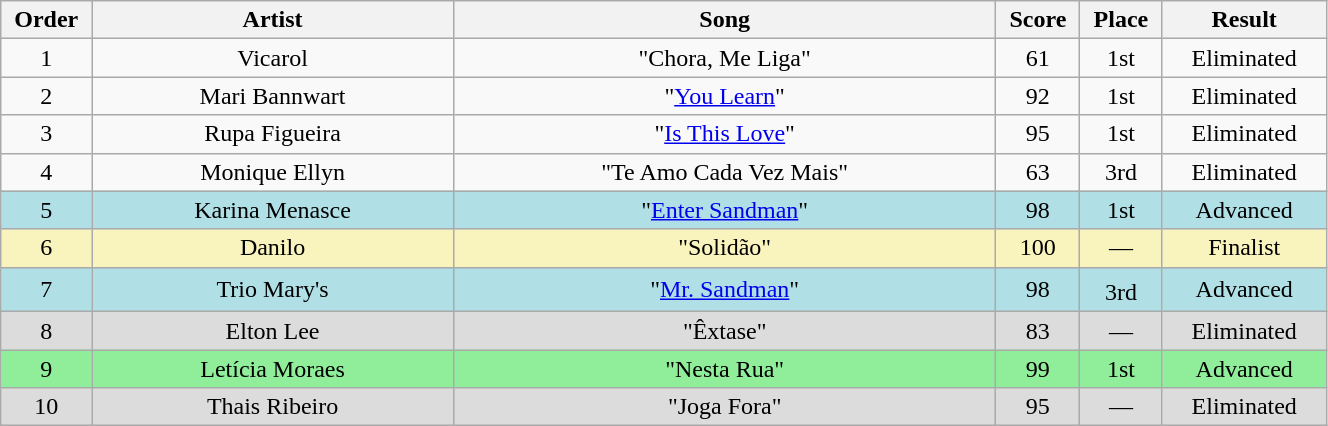<table class="wikitable" style="text-align:center; width:70%;">
<tr>
<th scope="col" width="05%">Order</th>
<th scope="col" width="22%">Artist</th>
<th scope="col" width="33%">Song</th>
<th scope="col" width="05%">Score</th>
<th scope="col" width="05%">Place</th>
<th scope="col" width="10%">Result</th>
</tr>
<tr>
<td>1</td>
<td>Vicarol</td>
<td>"Chora, Me Liga"</td>
<td>61</td>
<td>1st</td>
<td>Eliminated</td>
</tr>
<tr>
<td>2</td>
<td>Mari Bannwart</td>
<td>"<a href='#'>You Learn</a>"</td>
<td>92</td>
<td>1st</td>
<td>Eliminated</td>
</tr>
<tr>
<td>3</td>
<td>Rupa Figueira</td>
<td>"<a href='#'>Is This Love</a>"</td>
<td>95</td>
<td>1st</td>
<td>Eliminated</td>
</tr>
<tr>
<td>4</td>
<td>Monique Ellyn</td>
<td>"Te Amo Cada Vez Mais"</td>
<td>63</td>
<td>3rd</td>
<td>Eliminated</td>
</tr>
<tr bgcolor=B0E0E6>
<td>5</td>
<td>Karina Menasce</td>
<td>"<a href='#'>Enter Sandman</a>"</td>
<td>98</td>
<td>1st</td>
<td>Advanced</td>
</tr>
<tr bgcolor=F9F3BD>
<td>6</td>
<td>Danilo</td>
<td>"Solidão"</td>
<td>100</td>
<td>—</td>
<td>Finalist</td>
</tr>
<tr bgcolor=B0E0E6>
<td>7</td>
<td>Trio Mary's</td>
<td>"<a href='#'>Mr. Sandman</a>"</td>
<td>98</td>
<td>3rd<sup></sup></td>
<td>Advanced</td>
</tr>
<tr bgcolor=DCDCDC>
<td>8</td>
<td>Elton Lee</td>
<td>"Êxtase"</td>
<td>83</td>
<td>—</td>
<td>Eliminated</td>
</tr>
<tr bgcolor=90EE9B>
<td>9</td>
<td>Letícia Moraes</td>
<td>"Nesta Rua"</td>
<td>99</td>
<td>1st</td>
<td>Advanced</td>
</tr>
<tr bgcolor=DCDCDC>
<td>10</td>
<td>Thais Ribeiro</td>
<td>"Joga Fora"</td>
<td>95</td>
<td>—</td>
<td>Eliminated</td>
</tr>
</table>
